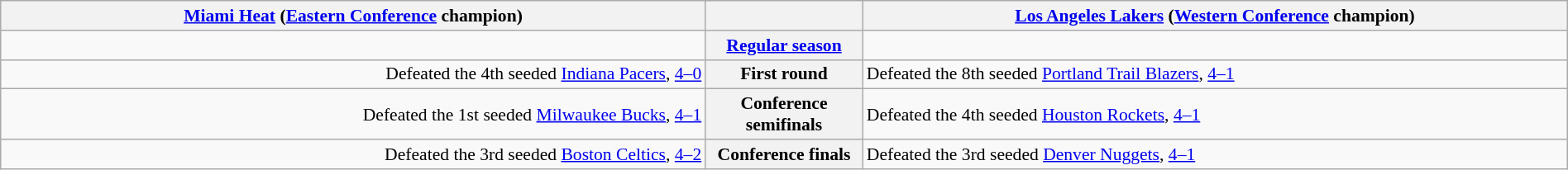<table style="width:100%; font-size:90%" class="wikitable">
<tr valign=top>
<th colspan="2" style="width:45%;"><a href='#'>Miami Heat</a> (<a href='#'>Eastern Conference</a> champion)</th>
<th></th>
<th colspan="2" style="width:45%;"><a href='#'>Los Angeles Lakers</a> (<a href='#'>Western Conference</a> champion)</th>
</tr>
<tr>
<td align=right><br></td>
<th colspan=2><a href='#'>Regular season</a></th>
<td></td>
</tr>
<tr>
<td align=right>Defeated the 4th seeded <a href='#'>Indiana Pacers</a>, <a href='#'>4–0</a></td>
<th colspan=2>First round</th>
<td align=left>Defeated the 8th seeded <a href='#'>Portland Trail Blazers</a>, <a href='#'>4–1</a></td>
</tr>
<tr>
<td align=right>Defeated the 1st seeded <a href='#'>Milwaukee Bucks</a>, <a href='#'>4–1</a></td>
<th colspan=2>Conference semifinals</th>
<td align=left>Defeated the 4th seeded <a href='#'>Houston Rockets</a>, <a href='#'>4–1</a></td>
</tr>
<tr>
<td align=right>Defeated the 3rd seeded <a href='#'>Boston Celtics</a>, <a href='#'>4–2</a></td>
<th colspan=2>Conference finals</th>
<td align=left>Defeated the 3rd seeded <a href='#'>Denver Nuggets</a>, <a href='#'>4–1</a></td>
</tr>
</table>
